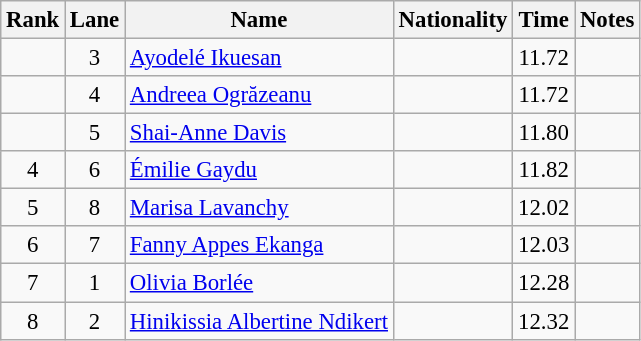<table class="wikitable sortable" style="text-align:center;font-size:95%">
<tr>
<th>Rank</th>
<th>Lane</th>
<th>Name</th>
<th>Nationality</th>
<th>Time</th>
<th>Notes</th>
</tr>
<tr>
<td></td>
<td>3</td>
<td align=left><a href='#'>Ayodelé Ikuesan</a></td>
<td align=left></td>
<td>11.72</td>
<td></td>
</tr>
<tr>
<td></td>
<td>4</td>
<td align=left><a href='#'>Andreea Ogrăzeanu</a></td>
<td align=left></td>
<td>11.72</td>
<td></td>
</tr>
<tr>
<td></td>
<td>5</td>
<td align=left><a href='#'>Shai-Anne Davis</a></td>
<td align=left></td>
<td>11.80</td>
<td></td>
</tr>
<tr>
<td>4</td>
<td>6</td>
<td align=left><a href='#'>Émilie Gaydu</a></td>
<td align=left></td>
<td>11.82</td>
<td></td>
</tr>
<tr>
<td>5</td>
<td>8</td>
<td align=left><a href='#'>Marisa Lavanchy</a></td>
<td align=left></td>
<td>12.02</td>
<td></td>
</tr>
<tr>
<td>6</td>
<td>7</td>
<td align=left><a href='#'>Fanny Appes Ekanga</a></td>
<td align=left></td>
<td>12.03</td>
<td></td>
</tr>
<tr>
<td>7</td>
<td>1</td>
<td align=left><a href='#'>Olivia Borlée</a></td>
<td align=left></td>
<td>12.28</td>
<td></td>
</tr>
<tr>
<td>8</td>
<td>2</td>
<td align=left><a href='#'>Hinikissia Albertine Ndikert</a></td>
<td align=left></td>
<td>12.32</td>
<td></td>
</tr>
</table>
